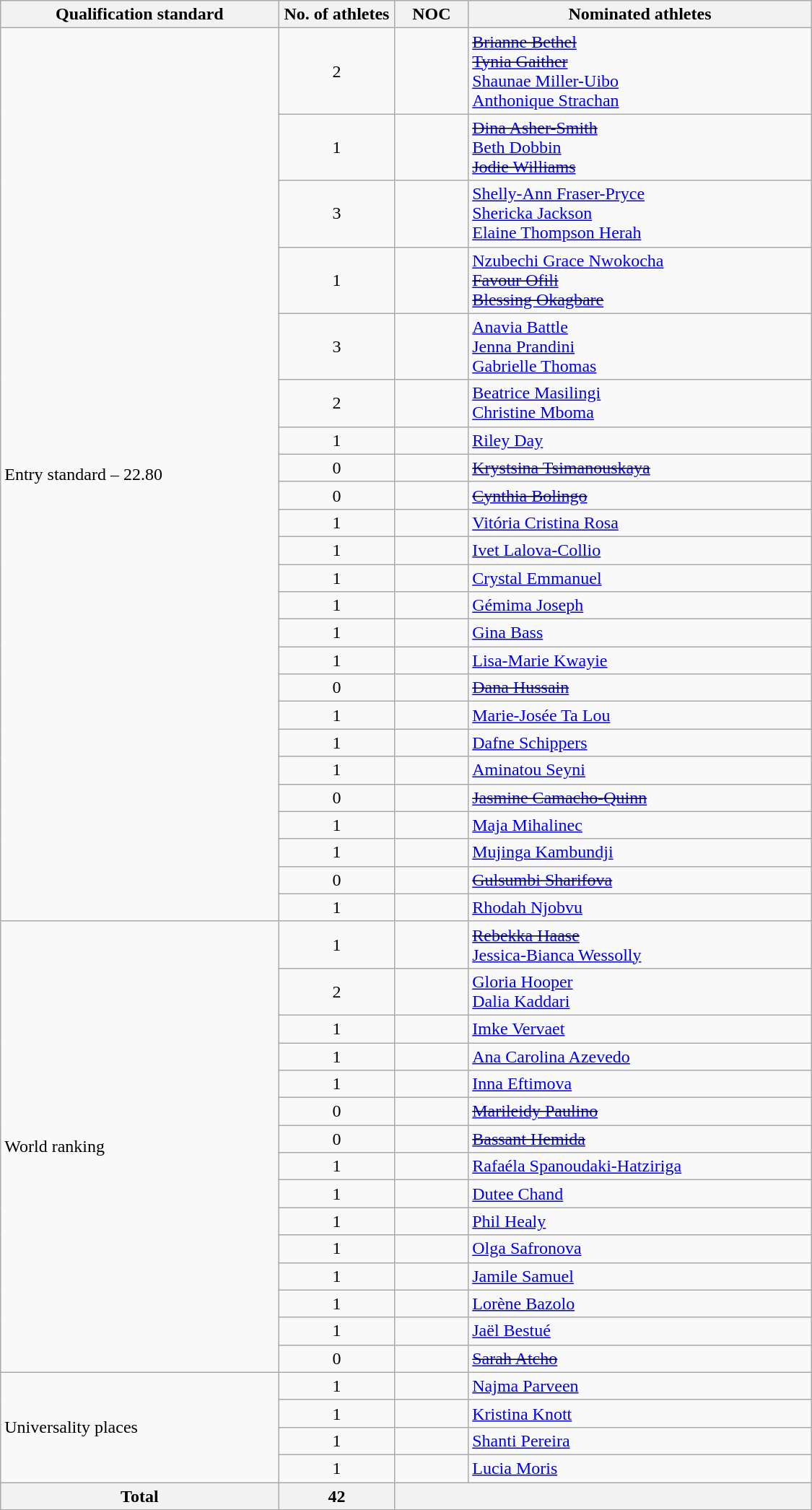<table class="wikitable" style="text-align:left; width:750px;">
<tr>
<th>Qualification standard</th>
<th width=100>No. of athletes</th>
<th>NOC</th>
<th>Nominated athletes</th>
</tr>
<tr>
<td rowspan=24>Entry standard – 22.80</td>
<td align=center>2</td>
<td></td>
<td><s><a href='#'>Brianne Bethel</a></s><br><s><a href='#'>Tynia Gaither</a></s><br><a href='#'>Shaunae Miller-Uibo</a><br><a href='#'>Anthonique Strachan</a></td>
</tr>
<tr>
<td align=center>1</td>
<td></td>
<td><s><a href='#'>Dina Asher-Smith</a></s><br><a href='#'>Beth Dobbin</a><br><s><a href='#'>Jodie Williams</a></s></td>
</tr>
<tr>
<td align=center>3</td>
<td></td>
<td><a href='#'>Shelly-Ann Fraser-Pryce</a><br><a href='#'>Shericka Jackson</a><br><a href='#'>Elaine Thompson Herah</a></td>
</tr>
<tr>
<td align=center>1</td>
<td></td>
<td><a href='#'>Nzubechi Grace Nwokocha</a><br><s><a href='#'>Favour Ofili</a></s><br><s><a href='#'>Blessing Okagbare</a></s></td>
</tr>
<tr>
<td align=center>3</td>
<td></td>
<td><a href='#'>Anavia Battle</a><br><a href='#'>Jenna Prandini</a><br><a href='#'>Gabrielle Thomas</a></td>
</tr>
<tr>
<td align=center>2</td>
<td></td>
<td><a href='#'>Beatrice Masilingi</a><br><a href='#'>Christine Mboma</a></td>
</tr>
<tr>
<td align=center>1</td>
<td></td>
<td><a href='#'>Riley Day</a></td>
</tr>
<tr>
<td align=center>0</td>
<td></td>
<td><s><a href='#'>Krystsina Tsimanouskaya</a></s></td>
</tr>
<tr>
<td align=center>0</td>
<td></td>
<td><s><a href='#'>Cynthia Bolingo</a></s></td>
</tr>
<tr>
<td align=center>1</td>
<td></td>
<td><a href='#'>Vitória Cristina Rosa</a></td>
</tr>
<tr>
<td align=center>1</td>
<td></td>
<td><a href='#'>Ivet Lalova-Collio</a></td>
</tr>
<tr>
<td align=center>1</td>
<td></td>
<td><a href='#'>Crystal Emmanuel</a></td>
</tr>
<tr>
<td align=center>1</td>
<td></td>
<td><a href='#'>Gémima Joseph</a></td>
</tr>
<tr>
<td align=center>1</td>
<td></td>
<td><a href='#'>Gina Bass</a></td>
</tr>
<tr>
<td align=center>1</td>
<td></td>
<td><a href='#'>Lisa-Marie Kwayie</a></td>
</tr>
<tr>
<td align=center>0</td>
<td></td>
<td><s><a href='#'>Dana Hussain</a></s></td>
</tr>
<tr>
<td align=center>1</td>
<td></td>
<td><a href='#'>Marie-Josée Ta Lou</a></td>
</tr>
<tr>
<td align=center>1</td>
<td></td>
<td><a href='#'>Dafne Schippers</a></td>
</tr>
<tr>
<td align=center>1</td>
<td></td>
<td><a href='#'>Aminatou Seyni</a></td>
</tr>
<tr>
<td align=center>0</td>
<td></td>
<td><s><a href='#'>Jasmine Camacho-Quinn</a></s></td>
</tr>
<tr>
<td align=center>1</td>
<td></td>
<td><a href='#'>Maja Mihalinec</a></td>
</tr>
<tr>
<td align=center>1</td>
<td></td>
<td><a href='#'>Mujinga Kambundji</a></td>
</tr>
<tr>
<td align=center>0</td>
<td></td>
<td><s><a href='#'>Gulsumbi Sharifova</a></s></td>
</tr>
<tr>
<td align=center>1</td>
<td></td>
<td><a href='#'>Rhodah Njobvu</a></td>
</tr>
<tr>
<td rowspan=15>World ranking</td>
<td align=center>1</td>
<td></td>
<td><s><a href='#'>Rebekka Haase</a></s><br><a href='#'>Jessica-Bianca Wessolly</a></td>
</tr>
<tr>
<td align=center>2</td>
<td></td>
<td><a href='#'>Gloria Hooper</a><br><a href='#'>Dalia Kaddari</a></td>
</tr>
<tr>
<td align=center>1</td>
<td></td>
<td><a href='#'>Imke Vervaet</a></td>
</tr>
<tr>
<td align=center>1</td>
<td></td>
<td><a href='#'>Ana Carolina Azevedo</a></td>
</tr>
<tr>
<td align=center>1</td>
<td></td>
<td><a href='#'>Inna Eftimova</a></td>
</tr>
<tr>
<td align=center>0</td>
<td></td>
<td><s><a href='#'>Marileidy Paulino</a></s></td>
</tr>
<tr>
<td align=center>0</td>
<td></td>
<td><s><a href='#'>Bassant Hemida</a></s></td>
</tr>
<tr>
<td align=center>1</td>
<td></td>
<td><a href='#'>Rafaéla Spanoudaki-Hatziriga</a></td>
</tr>
<tr>
<td align=center>1</td>
<td></td>
<td><a href='#'>Dutee Chand</a></td>
</tr>
<tr>
<td align=center>1</td>
<td></td>
<td><a href='#'>Phil Healy</a></td>
</tr>
<tr>
<td align=center>1</td>
<td></td>
<td><a href='#'>Olga Safronova</a></td>
</tr>
<tr>
<td align=center>1</td>
<td></td>
<td><a href='#'>Jamile Samuel</a></td>
</tr>
<tr>
<td align=center>1</td>
<td></td>
<td><a href='#'>Lorène Bazolo</a></td>
</tr>
<tr>
<td align=center>1</td>
<td></td>
<td><a href='#'>Jaël Bestué</a></td>
</tr>
<tr>
<td align=center>0</td>
<td></td>
<td><s><a href='#'>Sarah Atcho</a></s></td>
</tr>
<tr>
<td rowspan=4>Universality places</td>
<td align=center>1</td>
<td></td>
<td><a href='#'>Najma Parveen</a></td>
</tr>
<tr>
<td align=center>1</td>
<td></td>
<td><a href='#'>Kristina Knott</a></td>
</tr>
<tr>
<td align=center>1</td>
<td></td>
<td><a href='#'>Shanti Pereira</a></td>
</tr>
<tr>
<td align=center>1</td>
<td></td>
<td><a href='#'>Lucia Moris</a></td>
</tr>
<tr>
<th>Total</th>
<th>42</th>
<th colspan=2></th>
</tr>
</table>
